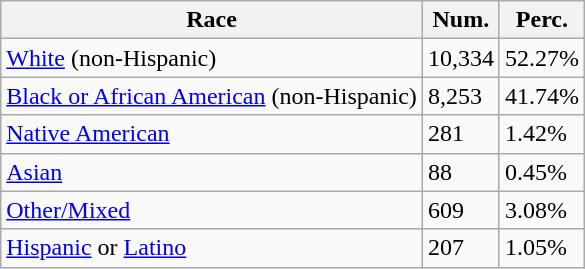<table class="wikitable">
<tr>
<th>Race</th>
<th>Num.</th>
<th>Perc.</th>
</tr>
<tr>
<td><a href='#'>White</a> (non-Hispanic)</td>
<td>10,334</td>
<td>52.27%</td>
</tr>
<tr>
<td><a href='#'>Black or African American</a> (non-Hispanic)</td>
<td>8,253</td>
<td>41.74%</td>
</tr>
<tr>
<td><a href='#'>Native American</a></td>
<td>281</td>
<td>1.42%</td>
</tr>
<tr>
<td><a href='#'>Asian</a></td>
<td>88</td>
<td>0.45%</td>
</tr>
<tr>
<td><a href='#'>Other/Mixed</a></td>
<td>609</td>
<td>3.08%</td>
</tr>
<tr>
<td><a href='#'>Hispanic</a> or <a href='#'>Latino</a></td>
<td>207</td>
<td>1.05%</td>
</tr>
</table>
